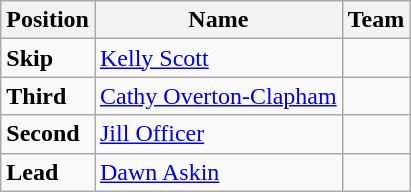<table class="wikitable">
<tr>
<th><strong>Position</strong></th>
<th><strong>Name</strong></th>
<th><strong>Team</strong></th>
</tr>
<tr>
<td><strong>Skip</strong></td>
<td><a href='#'>Kelly Scott</a></td>
<td></td>
</tr>
<tr>
<td><strong>Third</strong></td>
<td><a href='#'>Cathy Overton-Clapham</a></td>
<td></td>
</tr>
<tr>
<td><strong>Second</strong></td>
<td><a href='#'>Jill Officer</a></td>
<td></td>
</tr>
<tr>
<td><strong>Lead</strong></td>
<td><a href='#'>Dawn Askin</a></td>
<td></td>
</tr>
</table>
